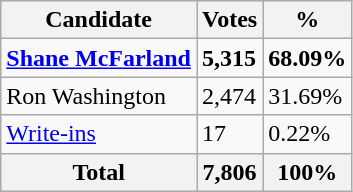<table class="wikitable">
<tr>
<th>Candidate</th>
<th>Votes</th>
<th>%</th>
</tr>
<tr>
<td><strong><a href='#'>Shane McFarland</a></strong></td>
<td><strong>5,315</strong></td>
<td><strong>68.09%</strong></td>
</tr>
<tr>
<td>Ron Washington</td>
<td>2,474</td>
<td>31.69%</td>
</tr>
<tr>
<td><a href='#'>Write-ins</a></td>
<td>17</td>
<td>0.22%</td>
</tr>
<tr>
<th>Total</th>
<th>7,806</th>
<th>100%</th>
</tr>
</table>
